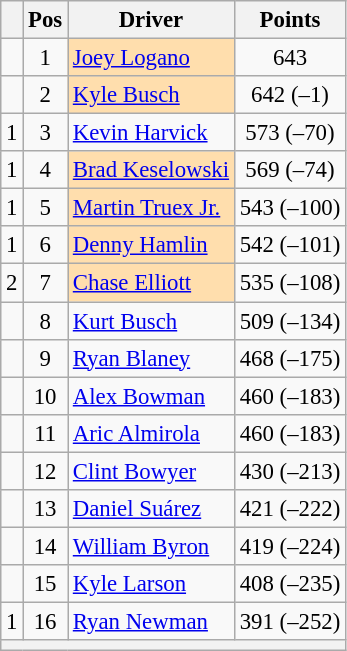<table class="wikitable" style="font-size: 95%;">
<tr>
<th></th>
<th>Pos</th>
<th>Driver</th>
<th>Points</th>
</tr>
<tr>
<td align="left"></td>
<td style="text-align:center;">1</td>
<td style="background:#FFDEAD;"><a href='#'>Joey Logano</a></td>
<td style="text-align:center;">643</td>
</tr>
<tr>
<td align="left"></td>
<td style="text-align:center;">2</td>
<td style="background:#FFDEAD;"><a href='#'>Kyle Busch</a></td>
<td style="text-align:center;">642 (–1)</td>
</tr>
<tr>
<td align="left"> 1</td>
<td style="text-align:center;">3</td>
<td><a href='#'>Kevin Harvick</a></td>
<td style="text-align:center;">573 (–70)</td>
</tr>
<tr>
<td align="left"> 1</td>
<td style="text-align:center;">4</td>
<td style="background:#FFDEAD;"><a href='#'>Brad Keselowski</a></td>
<td style="text-align:center;">569 (–74)</td>
</tr>
<tr>
<td align="left"> 1</td>
<td style="text-align:center;">5</td>
<td style="background:#FFDEAD;"><a href='#'>Martin Truex Jr.</a></td>
<td style="text-align:center;">543 (–100)</td>
</tr>
<tr>
<td align="left"> 1</td>
<td style="text-align:center;">6</td>
<td style="background:#FFDEAD;"><a href='#'>Denny Hamlin</a></td>
<td style="text-align:center;">542 (–101)</td>
</tr>
<tr>
<td align="left"> 2</td>
<td style="text-align:center;">7</td>
<td style="background:#FFDEAD;"><a href='#'>Chase Elliott</a></td>
<td style="text-align:center;">535 (–108)</td>
</tr>
<tr>
<td align="left"></td>
<td style="text-align:center;">8</td>
<td><a href='#'>Kurt Busch</a></td>
<td style="text-align:center;">509 (–134)</td>
</tr>
<tr>
<td align="left"></td>
<td style="text-align:center;">9</td>
<td><a href='#'>Ryan Blaney</a></td>
<td style="text-align:center;">468 (–175)</td>
</tr>
<tr>
<td align="left"></td>
<td style="text-align:center;">10</td>
<td><a href='#'>Alex Bowman</a></td>
<td style="text-align:center;">460 (–183)</td>
</tr>
<tr>
<td align="left"></td>
<td style="text-align:center;">11</td>
<td><a href='#'>Aric Almirola</a></td>
<td style="text-align:center;">460 (–183)</td>
</tr>
<tr>
<td align="left"></td>
<td style="text-align:center;">12</td>
<td><a href='#'>Clint Bowyer</a></td>
<td style="text-align:center;">430 (–213)</td>
</tr>
<tr>
<td align="left"></td>
<td style="text-align:center;">13</td>
<td><a href='#'>Daniel Suárez</a></td>
<td style="text-align:center;">421 (–222)</td>
</tr>
<tr>
<td align="left"></td>
<td style="text-align:center;">14</td>
<td><a href='#'>William Byron</a></td>
<td style="text-align:center;">419 (–224)</td>
</tr>
<tr>
<td align="left"></td>
<td style="text-align:center;">15</td>
<td><a href='#'>Kyle Larson</a></td>
<td style="text-align:center;">408 (–235)</td>
</tr>
<tr>
<td align="left"> 1</td>
<td style="text-align:center;">16</td>
<td><a href='#'>Ryan Newman</a></td>
<td style="text-align:center;">391 (–252)</td>
</tr>
<tr class="sortbottom">
<th colspan="9"></th>
</tr>
</table>
